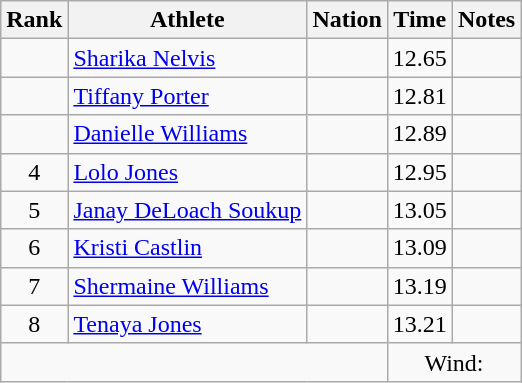<table class="wikitable mw-datatable sortable" style="text-align:center;">
<tr>
<th>Rank</th>
<th>Athlete</th>
<th>Nation</th>
<th>Time</th>
<th>Notes</th>
</tr>
<tr>
<td></td>
<td align=left><a href='#'>Sharika Nelvis</a></td>
<td align=left></td>
<td>12.65</td>
<td></td>
</tr>
<tr>
<td></td>
<td align=left><a href='#'>Tiffany Porter</a></td>
<td align=left></td>
<td>12.81</td>
<td></td>
</tr>
<tr>
<td></td>
<td align=left><a href='#'>Danielle Williams</a></td>
<td align=left></td>
<td>12.89</td>
<td></td>
</tr>
<tr>
<td>4</td>
<td align=left><a href='#'>Lolo Jones</a></td>
<td align=left></td>
<td>12.95</td>
<td></td>
</tr>
<tr>
<td>5</td>
<td align=left><a href='#'>Janay DeLoach Soukup</a></td>
<td align=left></td>
<td>13.05</td>
<td></td>
</tr>
<tr>
<td>6</td>
<td align=left><a href='#'>Kristi Castlin</a></td>
<td align=left></td>
<td>13.09</td>
<td></td>
</tr>
<tr>
<td>7</td>
<td align=left><a href='#'>Shermaine Williams</a></td>
<td align=left></td>
<td>13.19</td>
<td></td>
</tr>
<tr>
<td>8</td>
<td align=left><a href='#'>Tenaya Jones</a></td>
<td align=left></td>
<td>13.21</td>
<td></td>
</tr>
<tr class="sortbottom">
<td colspan=3></td>
<td colspan=2>Wind: </td>
</tr>
</table>
